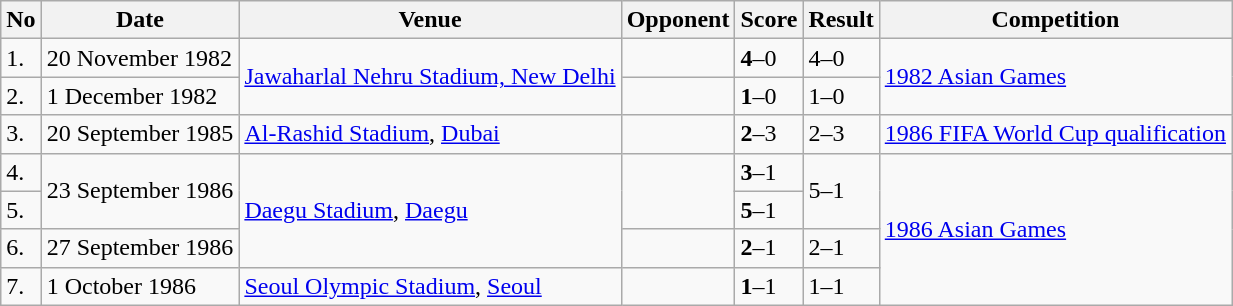<table class="wikitable" style="font-size:100%;">
<tr>
<th>No</th>
<th>Date</th>
<th>Venue</th>
<th>Opponent</th>
<th>Score</th>
<th>Result</th>
<th>Competition</th>
</tr>
<tr>
<td>1.</td>
<td>20 November 1982</td>
<td rowspan=2><a href='#'>Jawaharlal Nehru Stadium, New Delhi</a></td>
<td></td>
<td><strong>4</strong>–0</td>
<td>4–0</td>
<td rowspan=2><a href='#'>1982 Asian Games</a></td>
</tr>
<tr>
<td>2.</td>
<td>1 December 1982</td>
<td></td>
<td><strong>1</strong>–0</td>
<td>1–0</td>
</tr>
<tr>
<td>3.</td>
<td>20 September 1985</td>
<td><a href='#'>Al-Rashid Stadium</a>, <a href='#'>Dubai</a></td>
<td></td>
<td><strong>2</strong>–3</td>
<td>2–3</td>
<td><a href='#'>1986 FIFA World Cup qualification</a></td>
</tr>
<tr>
<td>4.</td>
<td rowspan=2>23 September 1986</td>
<td rowspan=3><a href='#'>Daegu Stadium</a>, <a href='#'>Daegu</a></td>
<td rowspan=2></td>
<td><strong>3</strong>–1</td>
<td rowspan=2>5–1</td>
<td rowspan=4><a href='#'>1986 Asian Games</a></td>
</tr>
<tr>
<td>5.</td>
<td><strong>5</strong>–1</td>
</tr>
<tr>
<td>6.</td>
<td>27 September 1986</td>
<td></td>
<td><strong>2</strong>–1</td>
<td>2–1</td>
</tr>
<tr>
<td>7.</td>
<td>1 October 1986</td>
<td><a href='#'>Seoul Olympic Stadium</a>, <a href='#'>Seoul</a></td>
<td></td>
<td><strong>1</strong>–1</td>
<td>1–1</td>
</tr>
</table>
